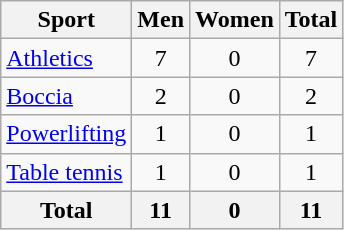<table class="wikitable sortable" style="text-align:center;">
<tr>
<th>Sport</th>
<th>Men</th>
<th>Women</th>
<th>Total</th>
</tr>
<tr>
<td align=left><a href='#'>Athletics</a></td>
<td>7</td>
<td>0</td>
<td>7</td>
</tr>
<tr>
<td align=left><a href='#'>Boccia</a></td>
<td>2</td>
<td>0</td>
<td>2</td>
</tr>
<tr>
<td align=left><a href='#'>Powerlifting</a></td>
<td>1</td>
<td>0</td>
<td>1</td>
</tr>
<tr>
<td align=left><a href='#'>Table tennis</a></td>
<td>1</td>
<td>0</td>
<td>1</td>
</tr>
<tr class="sortbottom">
<th>Total</th>
<th>11</th>
<th>0</th>
<th>11</th>
</tr>
</table>
